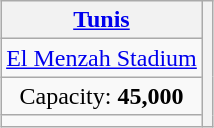<table class="wikitable" style="margin:auto;text-align:center">
<tr>
<th><a href='#'>Tunis</a></th>
<th rowspan="4"></th>
</tr>
<tr>
<td><a href='#'>El Menzah Stadium</a></td>
</tr>
<tr>
<td>Capacity: <strong>45,000</strong></td>
</tr>
<tr>
<td></td>
</tr>
</table>
